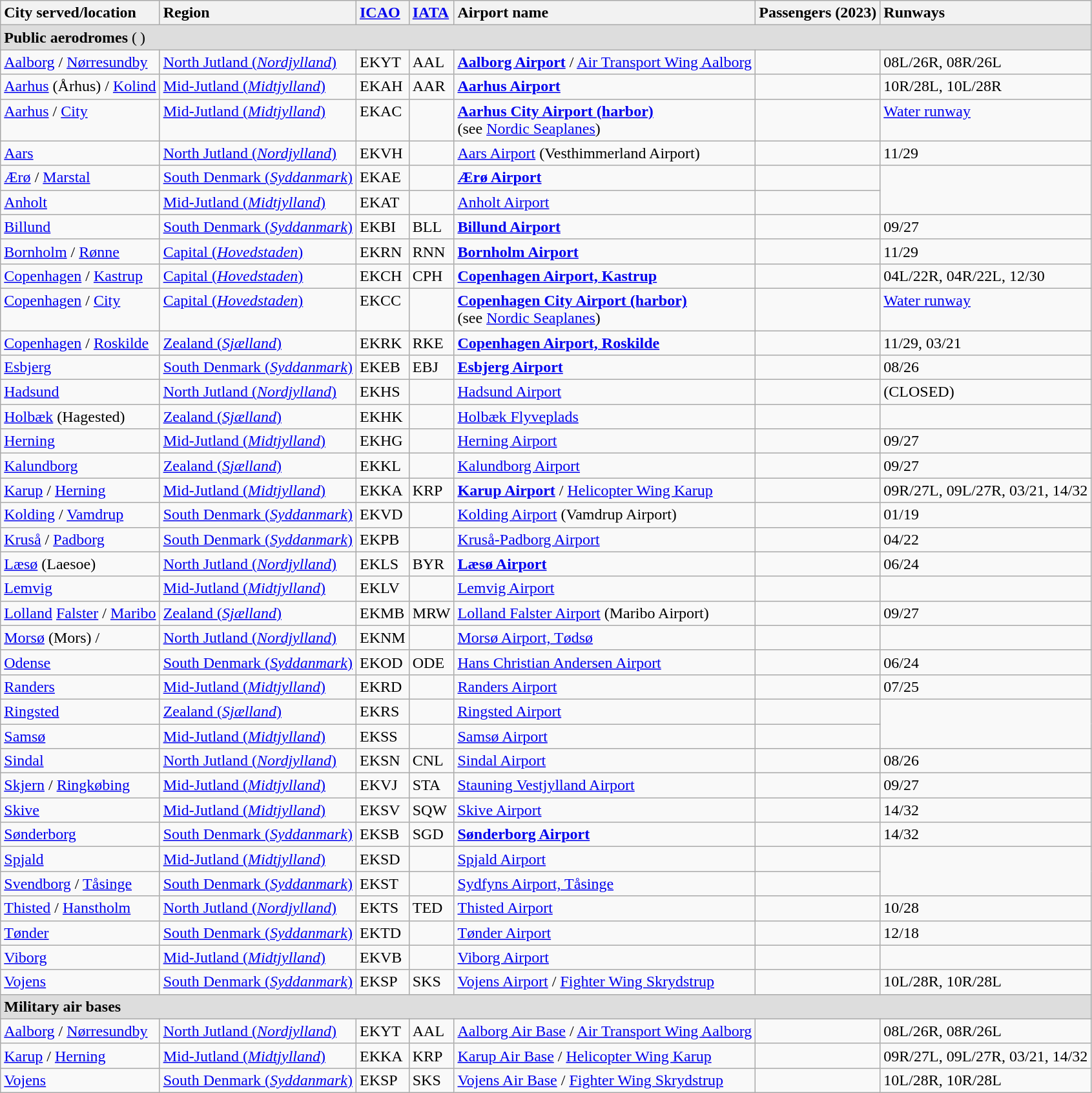<table class="wikitable sortable">
<tr style="vertical-align:baseline;">
<th style="text-align:left;">City served/location</th>
<th style="text-align:left;">Region</th>
<th style="text-align:left;"><a href='#'>ICAO</a></th>
<th style="text-align:left;"><a href='#'>IATA</a></th>
<th style="text-align:left;">Airport name</th>
<th style="text-align:left;">Passengers (2023)</th>
<th style="text-align:left;">Runways</th>
</tr>
<tr class="sortbottom" style="background:#DDD;">
<td colspan="7"><strong>Public aerodromes</strong> (<small> </small>)</td>
</tr>
<tr valign="top">
<td><a href='#'>Aalborg</a> / <a href='#'>Nørresundby</a></td>
<td><a href='#'>North Jutland (<em>Nordjylland</em>)</a></td>
<td>EKYT</td>
<td>AAL</td>
<td><strong><a href='#'>Aalborg Airport</a></strong>  / <a href='#'>Air Transport Wing Aalborg</a> </td>
<td style="text-align:right;"></td>
<td>08L/26R, 08R/26L</td>
</tr>
<tr valign="top">
<td><a href='#'>Aarhus</a> (Århus) / <a href='#'>Kolind</a></td>
<td><a href='#'>Mid-Jutland (<em>Midtjylland</em>)</a></td>
<td>EKAH</td>
<td>AAR</td>
<td><strong><a href='#'>Aarhus Airport</a></strong> </td>
<td style="text-align:right;"></td>
<td>10R/28L, 10L/28R</td>
</tr>
<tr valign="top">
<td><a href='#'>Aarhus</a> / <a href='#'>City</a></td>
<td><a href='#'>Mid-Jutland (<em>Midtjylland</em>)</a></td>
<td>EKAC</td>
<td></td>
<td><strong><a href='#'>Aarhus City Airport (harbor)</a></strong> <br>(see <a href='#'>Nordic Seaplanes</a>)</td>
<td style="text-align:right;"></td>
<td><a href='#'>Water runway</a></td>
</tr>
<tr valign="top">
<td><a href='#'>Aars</a></td>
<td><a href='#'>North Jutland (<em>Nordjylland</em>)</a></td>
<td>EKVH</td>
<td></td>
<td><a href='#'>Aars Airport</a> (Vesthimmerland Airport) </td>
<td></td>
<td>11/29</td>
</tr>
<tr valign="top">
<td><a href='#'>Ærø</a> / <a href='#'>Marstal</a></td>
<td><a href='#'>South Denmark (<em>Syddanmark</em>)</a></td>
<td>EKAE</td>
<td></td>
<td><strong><a href='#'>Ærø Airport</a></strong> </td>
<td style="text-align:right;"></td>
</tr>
<tr valign="top">
<td><a href='#'>Anholt</a></td>
<td><a href='#'>Mid-Jutland (<em>Midtjylland</em>)</a></td>
<td>EKAT</td>
<td></td>
<td><a href='#'>Anholt Airport</a> </td>
<td></td>
</tr>
<tr valign="top">
<td><a href='#'>Billund</a></td>
<td><a href='#'>South Denmark (<em>Syddanmark</em>)</a></td>
<td>EKBI</td>
<td>BLL</td>
<td><strong><a href='#'>Billund Airport</a></strong> </td>
<td style="text-align:right;"></td>
<td>09/27</td>
</tr>
<tr valign="top">
<td><a href='#'>Bornholm</a> / <a href='#'>Rønne</a></td>
<td><a href='#'>Capital (<em>Hovedstaden</em>)</a></td>
<td>EKRN</td>
<td>RNN</td>
<td><strong><a href='#'>Bornholm Airport</a></strong> </td>
<td style="text-align:right;"></td>
<td>11/29</td>
</tr>
<tr valign="top">
<td><a href='#'>Copenhagen</a> / <a href='#'>Kastrup</a></td>
<td><a href='#'>Capital (<em>Hovedstaden</em>)</a></td>
<td>EKCH</td>
<td>CPH</td>
<td><strong><a href='#'>Copenhagen Airport, Kastrup</a></strong> </td>
<td style="text-align:right;"></td>
<td>04L/22R, 04R/22L, 12/30</td>
</tr>
<tr valign="top">
<td><a href='#'>Copenhagen</a> / <a href='#'>City</a></td>
<td><a href='#'>Capital (<em>Hovedstaden</em>)</a></td>
<td>EKCC</td>
<td></td>
<td><strong><a href='#'>Copenhagen City Airport (harbor)</a></strong> <br>(see <a href='#'>Nordic Seaplanes</a>)</td>
<td style="text-align:right;"></td>
<td><a href='#'>Water runway</a></td>
</tr>
<tr valign="top">
<td><a href='#'>Copenhagen</a> / <a href='#'>Roskilde</a></td>
<td><a href='#'>Zealand (<em>Sjælland</em>)</a></td>
<td>EKRK</td>
<td>RKE</td>
<td><strong><a href='#'>Copenhagen Airport, Roskilde</a></strong> </td>
<td style="text-align:right;"></td>
<td>11/29, 03/21</td>
</tr>
<tr valign="top">
<td><a href='#'>Esbjerg</a></td>
<td><a href='#'>South Denmark (<em>Syddanmark</em>)</a></td>
<td>EKEB</td>
<td>EBJ</td>
<td><strong><a href='#'>Esbjerg Airport</a></strong> </td>
<td style="text-align:right;"></td>
<td>08/26</td>
</tr>
<tr valign="top">
<td><a href='#'>Hadsund</a></td>
<td><a href='#'>North Jutland (<em>Nordjylland</em>)</a></td>
<td>EKHS</td>
<td></td>
<td><a href='#'>Hadsund Airport</a> </td>
<td></td>
<td>(CLOSED)</td>
</tr>
<tr valign="top">
<td><a href='#'>Holbæk</a> (Hagested)</td>
<td><a href='#'>Zealand (<em>Sjælland</em>)</a></td>
<td>EKHK</td>
<td></td>
<td><a href='#'>Holbæk Flyveplads</a></td>
<td></td>
</tr>
<tr valign="top">
<td><a href='#'>Herning</a></td>
<td><a href='#'>Mid-Jutland (<em>Midtjylland</em>)</a></td>
<td>EKHG</td>
<td></td>
<td><a href='#'>Herning Airport</a> </td>
<td style="text-align:right;"></td>
<td>09/27</td>
</tr>
<tr valign="top">
<td><a href='#'>Kalundborg</a></td>
<td><a href='#'>Zealand (<em>Sjælland</em>)</a></td>
<td>EKKL</td>
<td></td>
<td><a href='#'>Kalundborg Airport</a> </td>
<td></td>
<td>09/27</td>
</tr>
<tr valign="top">
<td><a href='#'>Karup</a> / <a href='#'>Herning</a></td>
<td><a href='#'>Mid-Jutland (<em>Midtjylland</em>)</a></td>
<td>EKKA</td>
<td>KRP</td>
<td><strong><a href='#'>Karup Airport</a></strong>  / <a href='#'>Helicopter Wing Karup</a> </td>
<td style="text-align:right;"></td>
<td>09R/27L, 09L/27R, 03/21, 14/32</td>
</tr>
<tr valign="top">
<td><a href='#'>Kolding</a> / <a href='#'>Vamdrup</a></td>
<td><a href='#'>South Denmark (<em>Syddanmark</em>)</a></td>
<td>EKVD</td>
<td></td>
<td><a href='#'>Kolding Airport</a>  (Vamdrup Airport)</td>
<td style="text-align:right;"></td>
<td>01/19</td>
</tr>
<tr valign="top">
<td><a href='#'>Kruså</a> / <a href='#'>Padborg</a></td>
<td><a href='#'>South Denmark (<em>Syddanmark</em>)</a></td>
<td>EKPB</td>
<td></td>
<td><a href='#'>Kruså-Padborg Airport</a> </td>
<td></td>
<td>04/22</td>
</tr>
<tr valign="top">
<td><a href='#'>Læsø</a> (Laesoe)</td>
<td><a href='#'>North Jutland (<em>Nordjylland</em>)</a></td>
<td>EKLS</td>
<td>BYR</td>
<td><strong><a href='#'>Læsø Airport</a></strong> </td>
<td></td>
<td>06/24</td>
</tr>
<tr valign="top">
<td><a href='#'>Lemvig</a></td>
<td><a href='#'>Mid-Jutland (<em>Midtjylland</em>)</a></td>
<td>EKLV</td>
<td></td>
<td><a href='#'>Lemvig Airport</a> </td>
<td></td>
</tr>
<tr valign="top">
<td><a href='#'>Lolland</a> <a href='#'>Falster</a> / <a href='#'>Maribo</a></td>
<td><a href='#'>Zealand (<em>Sjælland</em>)</a></td>
<td>EKMB</td>
<td>MRW</td>
<td><a href='#'>Lolland Falster Airport</a>  (Maribo Airport)</td>
<td style="text-align:right;"></td>
<td>09/27</td>
</tr>
<tr valign="top">
<td><a href='#'>Morsø</a> (Mors) / </td>
<td><a href='#'>North Jutland (<em>Nordjylland</em>)</a></td>
<td>EKNM</td>
<td></td>
<td><a href='#'>Morsø Airport, Tødsø</a> </td>
<td></td>
</tr>
<tr valign="top">
<td><a href='#'>Odense</a></td>
<td><a href='#'>South Denmark (<em>Syddanmark</em>)</a></td>
<td>EKOD</td>
<td>ODE</td>
<td><a href='#'>Hans Christian Andersen Airport</a> </td>
<td style="text-align:right;"></td>
<td>06/24</td>
</tr>
<tr valign="top">
<td><a href='#'>Randers</a></td>
<td><a href='#'>Mid-Jutland (<em>Midtjylland</em>)</a></td>
<td>EKRD</td>
<td></td>
<td><a href='#'>Randers Airport</a> </td>
<td style="text-align:right;"></td>
<td>07/25</td>
</tr>
<tr valign="top">
<td><a href='#'>Ringsted</a></td>
<td><a href='#'>Zealand (<em>Sjælland</em>)</a></td>
<td>EKRS</td>
<td></td>
<td><a href='#'>Ringsted Airport</a> </td>
<td></td>
</tr>
<tr valign="top">
<td><a href='#'>Samsø</a></td>
<td><a href='#'>Mid-Jutland (<em>Midtjylland</em>)</a></td>
<td>EKSS</td>
<td></td>
<td><a href='#'>Samsø Airport</a> </td>
<td></td>
</tr>
<tr valign="top">
<td><a href='#'>Sindal</a></td>
<td><a href='#'>North Jutland (<em>Nordjylland</em>)</a></td>
<td>EKSN</td>
<td>CNL</td>
<td><a href='#'>Sindal Airport</a> </td>
<td style="text-align:right;"></td>
<td>08/26</td>
</tr>
<tr valign="top">
<td><a href='#'>Skjern</a> / <a href='#'>Ringkøbing</a></td>
<td><a href='#'>Mid-Jutland (<em>Midtjylland</em>)</a></td>
<td>EKVJ</td>
<td>STA</td>
<td><a href='#'>Stauning Vestjylland Airport</a> </td>
<td></td>
<td>09/27</td>
</tr>
<tr valign="top">
<td><a href='#'>Skive</a></td>
<td><a href='#'>Mid-Jutland (<em>Midtjylland</em>)</a></td>
<td>EKSV</td>
<td>SQW</td>
<td><a href='#'>Skive Airport</a> </td>
<td></td>
<td>14/32</td>
</tr>
<tr valign="top">
<td><a href='#'>Sønderborg</a></td>
<td><a href='#'>South Denmark (<em>Syddanmark</em>)</a></td>
<td>EKSB</td>
<td>SGD</td>
<td><strong><a href='#'>Sønderborg Airport</a></strong> </td>
<td style="text-align:right;"></td>
<td>14/32</td>
</tr>
<tr valign="top">
<td><a href='#'>Spjald</a></td>
<td><a href='#'>Mid-Jutland (<em>Midtjylland</em>)</a></td>
<td>EKSD</td>
<td></td>
<td><a href='#'>Spjald Airport</a> </td>
<td></td>
</tr>
<tr valign="top">
<td><a href='#'>Svendborg</a> / <a href='#'>Tåsinge</a></td>
<td><a href='#'>South Denmark (<em>Syddanmark</em>)</a></td>
<td>EKST</td>
<td></td>
<td><a href='#'>Sydfyns Airport, Tåsinge</a> </td>
<td style="text-align:right;"></td>
</tr>
<tr valign="top">
<td><a href='#'>Thisted</a> / <a href='#'>Hanstholm</a></td>
<td><a href='#'>North Jutland (<em>Nordjylland</em>)</a></td>
<td>EKTS</td>
<td>TED</td>
<td><a href='#'>Thisted Airport</a> </td>
<td style="text-align:right;"></td>
<td>10/28</td>
</tr>
<tr valign="top">
<td><a href='#'>Tønder</a></td>
<td><a href='#'>South Denmark (<em>Syddanmark</em>)</a></td>
<td>EKTD</td>
<td></td>
<td><a href='#'>Tønder Airport</a> </td>
<td style="text-align:right;"></td>
<td>12/18</td>
</tr>
<tr valign="top">
<td><a href='#'>Viborg</a></td>
<td><a href='#'>Mid-Jutland (<em>Midtjylland</em>)</a></td>
<td>EKVB</td>
<td></td>
<td><a href='#'>Viborg Airport</a> </td>
<td style="text-align:right;"></td>
<td></td>
</tr>
<tr valign="top">
<td><a href='#'>Vojens</a></td>
<td><a href='#'>South Denmark (<em>Syddanmark</em>)</a></td>
<td>EKSP</td>
<td>SKS</td>
<td><a href='#'>Vojens Airport</a>  / <a href='#'>Fighter Wing Skrydstrup</a> </td>
<td></td>
<td>10L/28R, 10R/28L</td>
</tr>
<tr class="sortbottom" style="background:#DDD;">
<td colspan="7"><strong>Military air bases</strong></td>
</tr>
<tr valign="top">
<td><a href='#'>Aalborg</a> / <a href='#'>Nørresundby</a></td>
<td><a href='#'>North Jutland (<em>Nordjylland</em>)</a></td>
<td>EKYT</td>
<td>AAL</td>
<td><a href='#'>Aalborg Air Base</a>  / <a href='#'>Air Transport Wing Aalborg</a> </td>
<td style="text-align:right;"></td>
<td>08L/26R, 08R/26L</td>
</tr>
<tr valign="top">
<td><a href='#'>Karup</a> / <a href='#'>Herning</a></td>
<td><a href='#'>Mid-Jutland (<em>Midtjylland</em>)</a></td>
<td>EKKA</td>
<td>KRP</td>
<td><a href='#'>Karup Air Base</a>  / <a href='#'>Helicopter Wing Karup</a> </td>
<td style="text-align:right;"></td>
<td>09R/27L, 09L/27R, 03/21, 14/32</td>
</tr>
<tr valign="top">
<td><a href='#'>Vojens</a></td>
<td><a href='#'>South Denmark (<em>Syddanmark</em>)</a></td>
<td>EKSP</td>
<td>SKS</td>
<td><a href='#'>Vojens Air Base</a>  / <a href='#'>Fighter Wing Skrydstrup</a> </td>
<td style="text-align:right;"></td>
<td>10L/28R, 10R/28L</td>
</tr>
</table>
